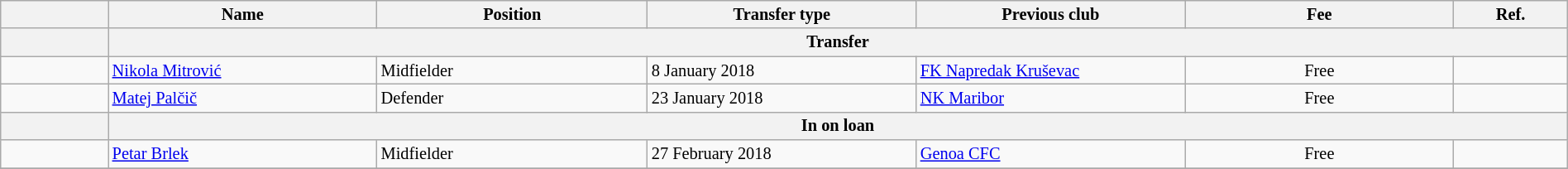<table class="wikitable" style="width:100%; font-size:85%;">
<tr>
<th width="2%"></th>
<th width="5%">Name</th>
<th width="5%">Position</th>
<th width="5%">Transfer type</th>
<th width="5%">Previous club</th>
<th width="5%">Fee</th>
<th width="2%">Ref.</th>
</tr>
<tr>
<th></th>
<th colspan="6" align="center">Transfer</th>
</tr>
<tr>
<td align=center></td>
<td align=left> <a href='#'>Nikola Mitrović</a></td>
<td align=left>Midfielder</td>
<td align=left>8 January 2018</td>
<td align=left> <a href='#'>FK Napredak Kruševac</a></td>
<td align=center>Free</td>
<td></td>
</tr>
<tr>
<td align=center></td>
<td align=left> <a href='#'>Matej Palčič</a></td>
<td align=left>Defender</td>
<td align=left>23 January 2018</td>
<td align=left> <a href='#'>NK Maribor</a></td>
<td align=center>Free</td>
<td></td>
</tr>
<tr>
<th></th>
<th colspan="6" align="center">In on loan</th>
</tr>
<tr>
<td align=center></td>
<td align=left> <a href='#'>Petar Brlek</a></td>
<td align=left>Midfielder</td>
<td align=left>27 February 2018</td>
<td align=left> <a href='#'>Genoa CFC</a></td>
<td align=center>Free</td>
<td></td>
</tr>
<tr>
</tr>
</table>
